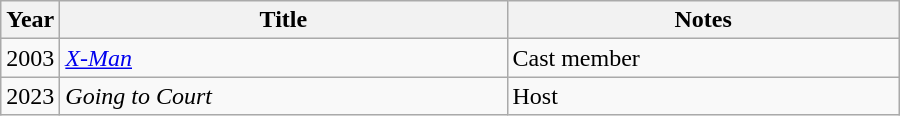<table class="wikitable" style="width:600px">
<tr>
<th width=10>Year</th>
<th>Title</th>
<th>Notes</th>
</tr>
<tr>
<td>2003</td>
<td><em><a href='#'>X-Man</a></em></td>
<td>Cast member</td>
</tr>
<tr>
<td>2023</td>
<td><em>Going to Court</em></td>
<td>Host</td>
</tr>
</table>
